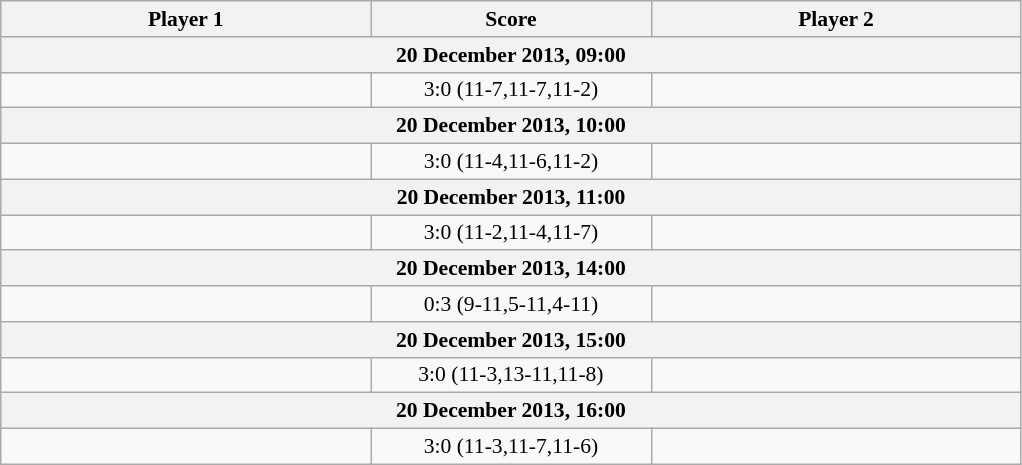<table class="wikitable" style="text-align: center; font-size:90% ">
<tr>
<th align="right" width="240">Player 1</th>
<th width="180">Score</th>
<th align="left" width="240">Player 2</th>
</tr>
<tr>
<th colspan=3>20 December 2013, 09:00</th>
</tr>
<tr>
<td align=right><strong></strong></td>
<td align=center>3:0 (11-7,11-7,11-2)</td>
<td align=left></td>
</tr>
<tr>
<th colspan=3>20 December 2013, 10:00</th>
</tr>
<tr>
<td align=right><strong></strong></td>
<td align=center>3:0 (11-4,11-6,11-2)</td>
<td align=left></td>
</tr>
<tr>
<th colspan=3>20 December 2013, 11:00</th>
</tr>
<tr>
<td align=right><strong></strong></td>
<td align=center>3:0 (11-2,11-4,11-7)</td>
<td align=left></td>
</tr>
<tr>
<th colspan=3>20 December 2013, 14:00</th>
</tr>
<tr>
<td align=right></td>
<td align=center>0:3 (9-11,5-11,4-11)</td>
<td align=left><strong></strong></td>
</tr>
<tr>
<th colspan=3>20 December 2013, 15:00</th>
</tr>
<tr>
<td align=right><strong></strong></td>
<td align=center>3:0 (11-3,13-11,11-8)</td>
<td align=left></td>
</tr>
<tr>
<th colspan=3>20 December 2013, 16:00</th>
</tr>
<tr>
<td align=right><strong></strong></td>
<td align=center>3:0 (11-3,11-7,11-6)</td>
<td align=left></td>
</tr>
</table>
